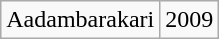<table class="wikitable">
<tr>
<td>Aadambarakari</td>
<td>2009</td>
</tr>
</table>
